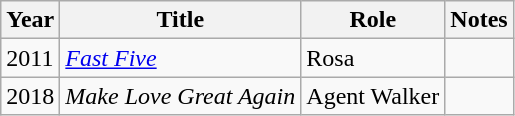<table class="wikitable sortable">
<tr>
<th>Year</th>
<th>Title</th>
<th>Role</th>
<th>Notes</th>
</tr>
<tr>
<td>2011</td>
<td><em><a href='#'>Fast Five</a></em></td>
<td>Rosa</td>
<td></td>
</tr>
<tr>
<td>2018</td>
<td><em>Make Love Great Again</em></td>
<td>Agent Walker</td>
<td></td>
</tr>
</table>
